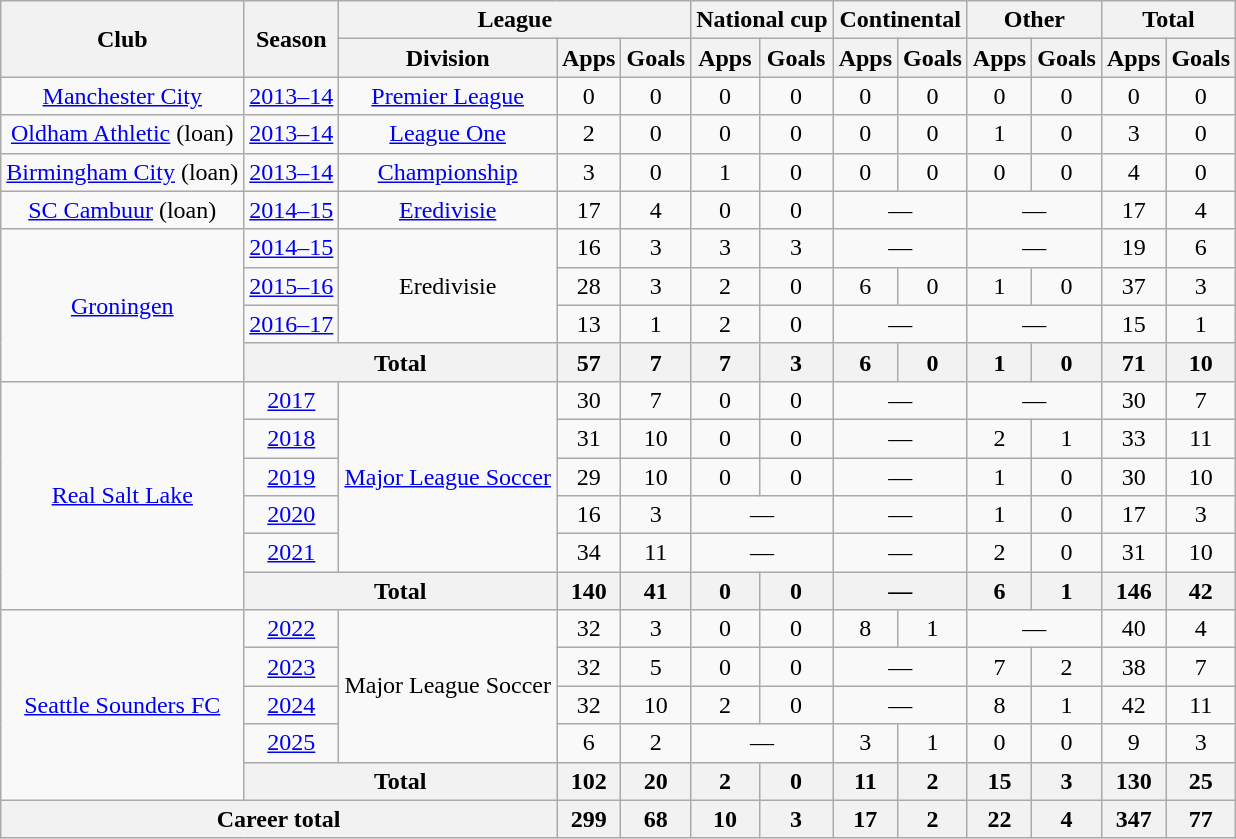<table class="wikitable" style="text-align:center">
<tr>
<th rowspan="2">Club</th>
<th rowspan="2">Season</th>
<th colspan="3">League</th>
<th colspan="2">National cup</th>
<th colspan="2">Continental</th>
<th colspan="2">Other</th>
<th colspan="2">Total</th>
</tr>
<tr>
<th>Division</th>
<th>Apps</th>
<th>Goals</th>
<th>Apps</th>
<th>Goals</th>
<th>Apps</th>
<th>Goals</th>
<th>Apps</th>
<th>Goals</th>
<th>Apps</th>
<th>Goals</th>
</tr>
<tr>
<td><a href='#'>Manchester City</a></td>
<td><a href='#'>2013–14</a></td>
<td><a href='#'>Premier League</a></td>
<td>0</td>
<td>0</td>
<td>0</td>
<td>0</td>
<td>0</td>
<td>0</td>
<td>0</td>
<td>0</td>
<td>0</td>
<td>0</td>
</tr>
<tr>
<td><a href='#'>Oldham Athletic</a> (loan)</td>
<td><a href='#'>2013–14</a></td>
<td><a href='#'>League One</a></td>
<td>2</td>
<td>0</td>
<td>0</td>
<td>0</td>
<td>0</td>
<td>0</td>
<td>1</td>
<td>0</td>
<td>3</td>
<td>0</td>
</tr>
<tr>
<td><a href='#'>Birmingham City</a> (loan)</td>
<td><a href='#'>2013–14</a></td>
<td><a href='#'>Championship</a></td>
<td>3</td>
<td>0</td>
<td>1</td>
<td>0</td>
<td>0</td>
<td>0</td>
<td>0</td>
<td>0</td>
<td>4</td>
<td>0</td>
</tr>
<tr>
<td><a href='#'>SC Cambuur</a> (loan)</td>
<td><a href='#'>2014–15</a></td>
<td><a href='#'>Eredivisie</a></td>
<td>17</td>
<td>4</td>
<td>0</td>
<td>0</td>
<td colspan="2">—</td>
<td colspan="2">—</td>
<td>17</td>
<td>4</td>
</tr>
<tr>
<td rowspan="4"><a href='#'>Groningen</a></td>
<td><a href='#'>2014–15</a></td>
<td rowspan="3">Eredivisie</td>
<td>16</td>
<td>3</td>
<td>3</td>
<td>3</td>
<td colspan="2">—</td>
<td colspan="2">—</td>
<td>19</td>
<td>6</td>
</tr>
<tr>
<td><a href='#'>2015–16</a></td>
<td>28</td>
<td>3</td>
<td>2</td>
<td>0</td>
<td>6</td>
<td>0</td>
<td>1</td>
<td>0</td>
<td>37</td>
<td>3</td>
</tr>
<tr>
<td><a href='#'>2016–17</a></td>
<td>13</td>
<td>1</td>
<td>2</td>
<td>0</td>
<td colspan="2">—</td>
<td colspan="2">—</td>
<td>15</td>
<td>1</td>
</tr>
<tr>
<th colspan="2">Total</th>
<th>57</th>
<th>7</th>
<th>7</th>
<th>3</th>
<th>6</th>
<th>0</th>
<th>1</th>
<th>0</th>
<th>71</th>
<th>10</th>
</tr>
<tr>
<td rowspan="6"><a href='#'>Real Salt Lake</a></td>
<td><a href='#'>2017</a></td>
<td rowspan="5"><a href='#'>Major League Soccer</a></td>
<td>30</td>
<td>7</td>
<td>0</td>
<td>0</td>
<td colspan="2">—</td>
<td colspan="2">—</td>
<td>30</td>
<td>7</td>
</tr>
<tr>
<td><a href='#'>2018</a></td>
<td>31</td>
<td>10</td>
<td>0</td>
<td>0</td>
<td colspan="2">—</td>
<td>2</td>
<td>1</td>
<td>33</td>
<td>11</td>
</tr>
<tr>
<td><a href='#'>2019</a></td>
<td>29</td>
<td>10</td>
<td>0</td>
<td>0</td>
<td colspan="2">—</td>
<td>1</td>
<td>0</td>
<td>30</td>
<td>10</td>
</tr>
<tr>
<td><a href='#'>2020</a></td>
<td>16</td>
<td>3</td>
<td colspan="2">—</td>
<td colspan="2">—</td>
<td>1</td>
<td>0</td>
<td>17</td>
<td>3</td>
</tr>
<tr>
<td><a href='#'>2021</a></td>
<td>34</td>
<td>11</td>
<td colspan="2">—</td>
<td colspan="2">—</td>
<td>2</td>
<td>0</td>
<td>31</td>
<td>10</td>
</tr>
<tr>
<th colspan="2">Total</th>
<th>140</th>
<th>41</th>
<th>0</th>
<th>0</th>
<th colspan="2">—</th>
<th>6</th>
<th>1</th>
<th>146</th>
<th>42</th>
</tr>
<tr>
<td rowspan="5"><a href='#'>Seattle Sounders FC</a></td>
<td><a href='#'>2022</a></td>
<td rowspan="4">Major League Soccer</td>
<td>32</td>
<td>3</td>
<td>0</td>
<td>0</td>
<td>8</td>
<td>1</td>
<td colspan="2">—</td>
<td>40</td>
<td>4</td>
</tr>
<tr>
<td><a href='#'>2023</a></td>
<td>32</td>
<td>5</td>
<td>0</td>
<td>0</td>
<td colspan="2">—</td>
<td>7</td>
<td>2</td>
<td>38</td>
<td>7</td>
</tr>
<tr>
<td><a href='#'>2024</a></td>
<td>32</td>
<td>10</td>
<td>2</td>
<td>0</td>
<td colspan="2">—</td>
<td>8</td>
<td>1</td>
<td>42</td>
<td>11</td>
</tr>
<tr>
<td><a href='#'>2025</a></td>
<td>6</td>
<td>2</td>
<td colspan="2">—</td>
<td>3</td>
<td>1</td>
<td>0</td>
<td>0</td>
<td>9</td>
<td>3</td>
</tr>
<tr>
<th colspan="2">Total</th>
<th>102</th>
<th>20</th>
<th>2</th>
<th>0</th>
<th>11</th>
<th>2</th>
<th>15</th>
<th>3</th>
<th>130</th>
<th>25</th>
</tr>
<tr>
<th colspan="3">Career total</th>
<th>299</th>
<th>68</th>
<th>10</th>
<th>3</th>
<th>17</th>
<th>2</th>
<th>22</th>
<th>4</th>
<th>347</th>
<th>77</th>
</tr>
</table>
